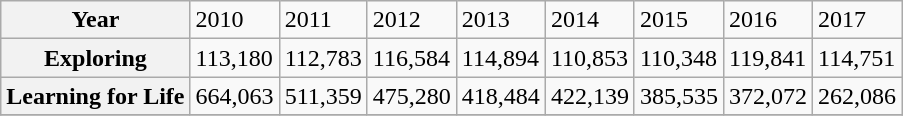<table class="wikitable sortable">
<tr>
<th>Year</th>
<td>2010</td>
<td>2011</td>
<td>2012</td>
<td>2013</td>
<td>2014</td>
<td>2015</td>
<td>2016</td>
<td>2017</td>
</tr>
<tr>
<th>Exploring</th>
<td>113,180</td>
<td>112,783</td>
<td>116,584</td>
<td>114,894</td>
<td>110,853</td>
<td>110,348</td>
<td>119,841</td>
<td>114,751</td>
</tr>
<tr>
<th>Learning for Life</th>
<td>664,063</td>
<td>511,359</td>
<td>475,280</td>
<td>418,484</td>
<td>422,139</td>
<td>385,535</td>
<td>372,072</td>
<td>262,086</td>
</tr>
<tr>
</tr>
</table>
